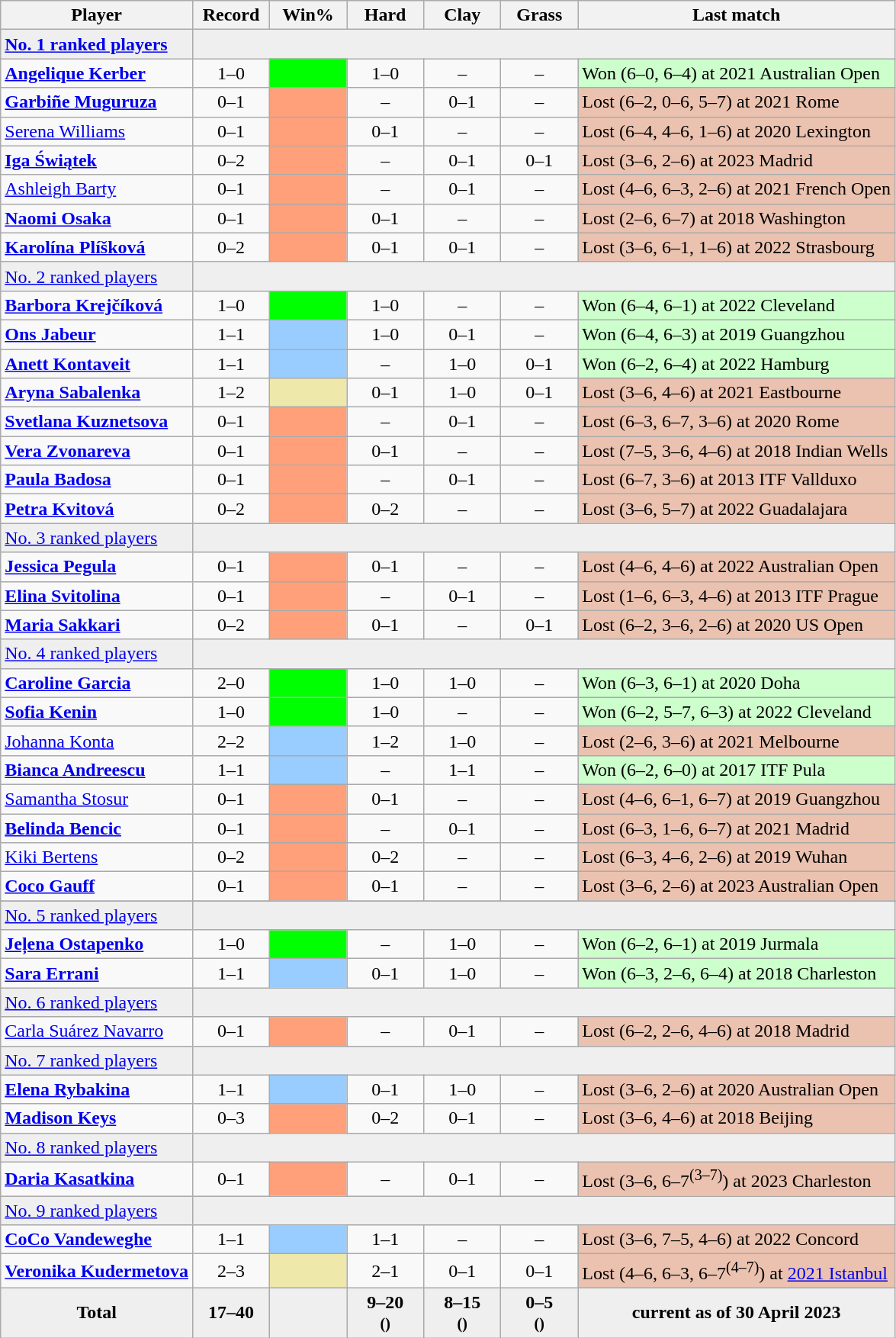<table class="wikitable sortable nowrap" style="text-align:center">
<tr>
<th>Player</th>
<th width="60">Record</th>
<th width="60">Win%</th>
<th width="60" bgcolor="CCCCFF">Hard</th>
<th width="60" bgcolor="EBC2AF">Clay</th>
<th width="60" bgcolor="CCFFCC">Grass</th>
<th>Last match</th>
</tr>
<tr bgcolor="efefef">
<td align="left"><strong><a href='#'>No. 1 ranked players</a></strong></td>
<td colspan="6"></td>
</tr>
<tr>
<td align="left"><strong> <a href='#'>Angelique Kerber</a></strong></td>
<td>1–0</td>
<td bgcolor="lime"></td>
<td>1–0</td>
<td>–</td>
<td>–</td>
<td bgcolor="#cfc" align="left">Won (6–0, 6–4) at 2021 Australian Open</td>
</tr>
<tr>
<td align=left><strong> <a href='#'>Garbiñe Muguruza</a></strong></td>
<td>0–1</td>
<td bgcolor=ffa07a></td>
<td>–</td>
<td>0–1</td>
<td>–</td>
<td bgcolor=ebc2af align=left>Lost (6–2, 0–6, 5–7) at 2021 Rome</td>
</tr>
<tr>
<td align=left> <a href='#'>Serena Williams</a></td>
<td>0–1</td>
<td bgcolor=ffa07a></td>
<td>0–1</td>
<td>–</td>
<td>–</td>
<td bgcolor=ebc2af align=left>Lost (6–4, 4–6, 1–6) at 2020 Lexington</td>
</tr>
<tr>
<td align=left><strong> <a href='#'>Iga Świątek</a></strong></td>
<td>0–2</td>
<td bgcolor=ffa07a></td>
<td>–</td>
<td>0–1</td>
<td>0–1</td>
<td bgcolor=ebc2af align=left>Lost (3–6, 2–6) at 2023 Madrid</td>
</tr>
<tr>
<td align=left> <a href='#'>Ashleigh Barty</a></td>
<td>0–1</td>
<td bgcolor=ffa07a></td>
<td>–</td>
<td>0–1</td>
<td>–</td>
<td bgcolor=ebc2af align=left>Lost (4–6, 6–3, 2–6) at 2021 French Open</td>
</tr>
<tr>
<td align=left><strong> <a href='#'>Naomi Osaka</a></strong></td>
<td>0–1</td>
<td bgcolor=ffa07a></td>
<td>0–1</td>
<td>–</td>
<td>–</td>
<td bgcolor=ebc2af align=left>Lost (2–6, 6–7) at 2018 Washington</td>
</tr>
<tr>
<td align=left><strong> <a href='#'>Karolína Plíšková</a></strong></td>
<td>0–2</td>
<td bgcolor=ffa07a></td>
<td>0–1</td>
<td>0–1</td>
<td>–</td>
<td bgcolor=ebc2af align=left>Lost (3–6, 6–1, 1–6) at 2022 Strasbourg</td>
</tr>
<tr bgcolor=efefef>
<td align=left><a href='#'>No. 2 ranked players</a></td>
<td colspan="6"></td>
</tr>
<tr>
<td align=left><strong> <a href='#'>Barbora Krejčíková</a></strong></td>
<td>1–0</td>
<td bgcolor=lime></td>
<td>1–0</td>
<td>–</td>
<td>–</td>
<td bgcolor=#cfc align=left>Won (6–4, 6–1) at 2022 Cleveland</td>
</tr>
<tr>
<td align=left><strong> <a href='#'>Ons Jabeur</a></strong></td>
<td>1–1</td>
<td bgcolor=#9cf></td>
<td>1–0</td>
<td>0–1</td>
<td>–</td>
<td bgcolor=#cfc align=left>Won (6–4, 6–3) at 2019 Guangzhou</td>
</tr>
<tr>
<td align=left><strong> <a href='#'>Anett Kontaveit</a></strong></td>
<td>1–1</td>
<td bgcolor=#9cf></td>
<td>–</td>
<td>1–0</td>
<td>0–1</td>
<td bgcolor=#cfc align=left>Won (6–2, 6–4) at 2022 Hamburg</td>
</tr>
<tr>
<td align=left><strong> <a href='#'>Aryna Sabalenka</a></strong></td>
<td>1–2</td>
<td bgcolor=eee8aa></td>
<td>0–1</td>
<td>1–0</td>
<td>0–1</td>
<td bgcolor=ebc2af align=left>Lost (3–6, 4–6) at 2021 Eastbourne</td>
</tr>
<tr>
<td align=left><strong> <a href='#'>Svetlana Kuznetsova</a></strong></td>
<td>0–1</td>
<td bgcolor=ffa07a></td>
<td>–</td>
<td>0–1</td>
<td>–</td>
<td bgcolor=ebc2af align=left>Lost (6–3, 6–7, 3–6) at 2020 Rome</td>
</tr>
<tr>
<td align=left><strong> <a href='#'>Vera Zvonareva</a></strong></td>
<td>0–1</td>
<td bgcolor=ffa07a></td>
<td>0–1</td>
<td>–</td>
<td>–</td>
<td bgcolor=ebc2af align=left>Lost (7–5, 3–6, 4–6) at 2018 Indian Wells</td>
</tr>
<tr>
<td align=left><strong> <a href='#'>Paula Badosa</a></strong></td>
<td>0–1</td>
<td bgcolor=ffa07a></td>
<td>–</td>
<td>0–1</td>
<td>–</td>
<td bgcolor=ebc2af align=left>Lost (6–7, 3–6) at 2013 ITF Vallduxo</td>
</tr>
<tr>
<td align=left><strong> <a href='#'>Petra Kvitová</a></strong></td>
<td>0–2</td>
<td bgcolor=ffa07a></td>
<td>0–2</td>
<td>–</td>
<td>–</td>
<td bgcolor=ebc2af align=left>Lost (3–6, 5–7) at 2022 Guadalajara</td>
</tr>
<tr bgcolor=efefef>
<td align=left><a href='#'>No. 3 ranked players</a></td>
<td colspan="6"></td>
</tr>
<tr>
<td align=left><strong> <a href='#'>Jessica Pegula</a></strong></td>
<td>0–1</td>
<td bgcolor=ffa07a></td>
<td>0–1</td>
<td>–</td>
<td>–</td>
<td bgcolor=ebc2af align=left>Lost (4–6, 4–6) at 2022 Australian Open</td>
</tr>
<tr>
<td align=left><strong> <a href='#'>Elina Svitolina</a></strong></td>
<td>0–1</td>
<td bgcolor=ffa07a></td>
<td>–</td>
<td>0–1</td>
<td>–</td>
<td bgcolor=ebc2af align=left>Lost (1–6, 6–3, 4–6) at 2013 ITF Prague</td>
</tr>
<tr>
<td align=left><strong> <a href='#'>Maria Sakkari</a></strong></td>
<td>0–2</td>
<td bgcolor=ffa07a></td>
<td>0–1</td>
<td>–</td>
<td>0–1</td>
<td bgcolor=ebc2af align=left>Lost (6–2, 3–6, 2–6) at 2020 US Open</td>
</tr>
<tr bgcolor=efefef>
<td align=left><a href='#'>No. 4 ranked players</a></td>
<td colspan="6"></td>
</tr>
<tr>
<td align=left><strong> <a href='#'>Caroline Garcia</a></strong></td>
<td>2–0</td>
<td bgcolor=lime></td>
<td>1–0</td>
<td>1–0</td>
<td>–</td>
<td bgcolor=#cfc align=left>Won (6–3, 6–1) at 2020 Doha</td>
</tr>
<tr>
<td align=left><strong> <a href='#'>Sofia Kenin</a></strong></td>
<td>1–0</td>
<td bgcolor=lime></td>
<td>1–0</td>
<td>–</td>
<td>–</td>
<td bgcolor=#cfc align=left>Won (6–2, 5–7, 6–3) at 2022 Cleveland</td>
</tr>
<tr>
<td align=left> <a href='#'>Johanna Konta</a></td>
<td>2–2</td>
<td bgcolor=#9cf></td>
<td>1–2</td>
<td>1–0</td>
<td>–</td>
<td bgcolor=ebc2af align=left>Lost (2–6, 3–6) at 2021 Melbourne</td>
</tr>
<tr>
<td align=left><strong> <a href='#'>Bianca Andreescu</a></strong></td>
<td>1–1</td>
<td bgcolor=#9cf></td>
<td>–</td>
<td>1–1</td>
<td>–</td>
<td bgcolor=#cfc align=left>Won (6–2, 6–0) at 2017 ITF Pula</td>
</tr>
<tr>
<td align=left> <a href='#'>Samantha Stosur</a></td>
<td>0–1</td>
<td bgcolor=ffa07a></td>
<td>0–1</td>
<td>–</td>
<td>–</td>
<td bgcolor=ebc2af align=left>Lost (4–6, 6–1, 6–7) at 2019 Guangzhou</td>
</tr>
<tr>
<td align=left><strong> <a href='#'>Belinda Bencic</a></strong></td>
<td>0–1</td>
<td bgcolor=ffa07a></td>
<td>–</td>
<td>0–1</td>
<td>–</td>
<td bgcolor=ebc2af align=left>Lost (6–3, 1–6, 6–7) at 2021 Madrid</td>
</tr>
<tr>
<td align=left> <a href='#'>Kiki Bertens</a></td>
<td>0–2</td>
<td bgcolor=ffa07a></td>
<td>0–2</td>
<td>–</td>
<td>–</td>
<td bgcolor=ebc2af align=left>Lost (6–3, 4–6, 2–6) at 2019 Wuhan</td>
</tr>
<tr>
<td align=left><strong> <a href='#'>Coco Gauff</a></strong></td>
<td>0–1</td>
<td bgcolor=ffa07a></td>
<td>0–1</td>
<td>–</td>
<td>–</td>
<td bgcolor=ebc2af align=left>Lost (3–6, 2–6) at 2023 Australian Open</td>
</tr>
<tr>
</tr>
<tr bgcolor=efefef>
<td align=left><a href='#'>No. 5 ranked players</a></td>
<td colspan="6"></td>
</tr>
<tr>
<td align=left><strong> <a href='#'>Jeļena Ostapenko</a></strong></td>
<td>1–0</td>
<td bgcolor=lime></td>
<td>–</td>
<td>1–0</td>
<td>–</td>
<td bgcolor=#cfc align=left>Won (6–2, 6–1) at 2019 Jurmala</td>
</tr>
<tr>
<td align=left><strong> <a href='#'>Sara Errani</a></strong></td>
<td>1–1</td>
<td bgcolor=#9cf></td>
<td>0–1</td>
<td>1–0</td>
<td>–</td>
<td bgcolor=#cfc align=left>Won (6–3, 2–6, 6–4) at 2018 Charleston</td>
</tr>
<tr bgcolor=efefef>
<td align=left><a href='#'>No. 6 ranked players</a></td>
<td colspan="6"></td>
</tr>
<tr>
<td align=left> <a href='#'>Carla Suárez Navarro</a></td>
<td>0–1</td>
<td bgcolor=ffa07a></td>
<td>–</td>
<td>0–1</td>
<td>–</td>
<td bgcolor=ebc2af align=left>Lost (6–2, 2–6, 4–6) at 2018 Madrid</td>
</tr>
<tr bgcolor=efefef>
<td align=left><a href='#'>No. 7 ranked players</a></td>
<td colspan="6"></td>
</tr>
<tr>
<td align=left><strong> <a href='#'>Elena Rybakina</a></strong></td>
<td>1–1</td>
<td bgcolor=#9cf></td>
<td>0–1</td>
<td>1–0</td>
<td>–</td>
<td bgcolor=ebc2af align=left>Lost (3–6, 2–6) at 2020 Australian Open</td>
</tr>
<tr>
<td align=left><strong> <a href='#'>Madison Keys</a></strong></td>
<td>0–3</td>
<td bgcolor=ffa07a></td>
<td>0–2</td>
<td>0–1</td>
<td>–</td>
<td bgcolor=ebc2af align=left>Lost (3–6, 4–6) at 2018 Beijing</td>
</tr>
<tr bgcolor=efefef>
<td align=left><a href='#'>No. 8 ranked players</a></td>
<td colspan="6"></td>
</tr>
<tr>
<td align=left><strong> <a href='#'>Daria Kasatkina</a></strong></td>
<td>0–1</td>
<td bgcolor=ffa07a></td>
<td>–</td>
<td>0–1</td>
<td>–</td>
<td bgcolor=ebc2af align=left>Lost (3–6, 6–7<sup>(3–7)</sup>) at 2023 Charleston</td>
</tr>
<tr bgcolor=efefef>
<td align=left><a href='#'>No. 9 ranked players</a></td>
<td colspan="6"></td>
</tr>
<tr>
<td align=left><strong> <a href='#'>CoCo Vandeweghe</a></strong></td>
<td>1–1</td>
<td bgcolor=#9cf></td>
<td>1–1</td>
<td>–</td>
<td>–</td>
<td bgcolor=ebc2af align=left>Lost (3–6, 7–5, 4–6) at 2022 Concord</td>
</tr>
<tr>
<td align=left><strong> <a href='#'>Veronika Kudermetova</a></strong></td>
<td>2–3</td>
<td bgcolor=eee8AA></td>
<td>2–1</td>
<td>0–1</td>
<td>0–1</td>
<td bgcolor=ebc2af align=left>Lost (4–6, 6–3, 6–7<sup>(4–7)</sup>) at <a href='#'>2021 Istanbul</a></td>
</tr>
<tr class="sortbottom" style="background:#efefef;font-weight:bold">
<td>Total</td>
<td>17–40</td>
<td></td>
<td>9–20 <br> <small>()</small></td>
<td>8–15 <br> <small>()</small></td>
<td>0–5 <br> <small>()</small></td>
<td>current as of 30 April 2023</td>
</tr>
</table>
